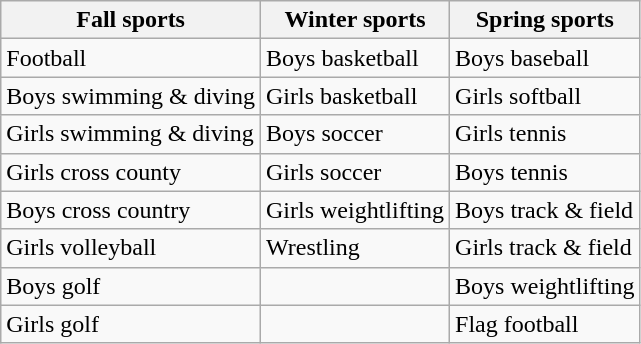<table class="wikitable">
<tr>
<th>Fall sports</th>
<th>Winter sports</th>
<th>Spring sports</th>
</tr>
<tr>
<td>Football</td>
<td>Boys basketball</td>
<td>Boys baseball</td>
</tr>
<tr>
<td>Boys swimming & diving</td>
<td>Girls basketball</td>
<td>Girls softball</td>
</tr>
<tr>
<td>Girls swimming & diving</td>
<td>Boys soccer</td>
<td>Girls tennis</td>
</tr>
<tr>
<td>Girls cross county</td>
<td>Girls soccer</td>
<td>Boys tennis</td>
</tr>
<tr>
<td>Boys cross country</td>
<td>Girls weightlifting</td>
<td>Boys track & field</td>
</tr>
<tr>
<td>Girls volleyball</td>
<td>Wrestling</td>
<td>Girls track & field</td>
</tr>
<tr>
<td>Boys golf</td>
<td></td>
<td>Boys weightlifting</td>
</tr>
<tr>
<td>Girls golf</td>
<td></td>
<td>Flag football</td>
</tr>
</table>
